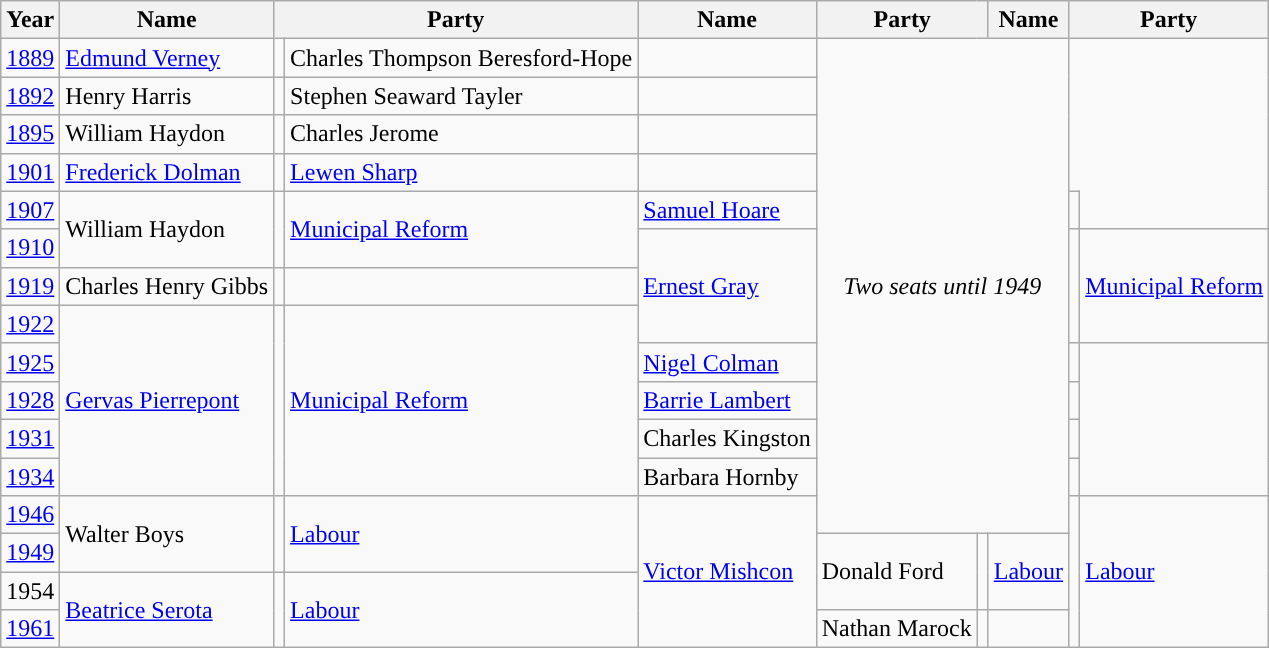<table class="wikitable">
<tr>
<th>Year</th>
<th>Name</th>
<th colspan=2>Party</th>
<th>Name</th>
<th colspan=2>Party</th>
<th>Name</th>
<th colspan=2>Party</th>
</tr>
<tr>
<td><a href='#'>1889</a></td>
<td><a href='#'>Edmund Verney</a></td>
<td></td>
<td>Charles Thompson Beresford-Hope</td>
<td></td>
<td rowspan=13 colspan=3 align="center"><em>Two seats until 1949</em></td>
</tr>
<tr>
<td><a href='#'>1892</a></td>
<td>Henry Harris</td>
<td></td>
<td>Stephen Seaward Tayler</td>
<td></td>
</tr>
<tr>
<td><a href='#'>1895</a></td>
<td>William Haydon</td>
<td></td>
<td>Charles Jerome</td>
<td></td>
</tr>
<tr>
<td><a href='#'>1901</a></td>
<td><a href='#'>Frederick Dolman</a></td>
<td></td>
<td><a href='#'>Lewen Sharp</a></td>
<td></td>
</tr>
<tr>
<td><a href='#'>1907</a></td>
<td rowspan=2>William Haydon</td>
<td rowspan=2 style="background-color: "></td>
<td rowspan=2><a href='#'>Municipal Reform</a></td>
<td><a href='#'>Samuel Hoare</a></td>
<td></td>
</tr>
<tr>
<td><a href='#'>1910</a></td>
<td rowspan=3><a href='#'>Ernest Gray</a></td>
<td rowspan=3 style="background-color: "></td>
<td rowspan=3><a href='#'>Municipal Reform</a></td>
</tr>
<tr>
<td><a href='#'>1919</a></td>
<td>Charles Henry Gibbs</td>
<td></td>
</tr>
<tr>
<td><a href='#'>1922</a></td>
<td rowspan=5><a href='#'>Gervas Pierrepont</a></td>
<td rowspan=5 style="background-color: "></td>
<td rowspan=5><a href='#'>Municipal Reform</a></td>
</tr>
<tr>
<td><a href='#'>1925</a></td>
<td><a href='#'>Nigel Colman</a></td>
<td></td>
</tr>
<tr>
<td><a href='#'>1928</a></td>
<td><a href='#'>Barrie Lambert</a></td>
<td></td>
</tr>
<tr>
<td><a href='#'>1931</a></td>
<td>Charles Kingston</td>
<td></td>
</tr>
<tr>
<td><a href='#'>1934</a></td>
<td>Barbara Hornby</td>
<td></td>
</tr>
<tr>
<td><a href='#'>1946</a></td>
<td rowspan=2>Walter Boys</td>
<td rowspan=2 style="background-color: "></td>
<td rowspan=2><a href='#'>Labour</a></td>
<td rowspan=4><a href='#'>Victor Mishcon</a></td>
<td rowspan=4 style="background-color: "></td>
<td rowspan=4><a href='#'>Labour</a></td>
</tr>
<tr>
<td><a href='#'>1949</a></td>
<td rowspan=2>Donald Ford</td>
<td rowspan=2 style="background-color: "></td>
<td rowspan=2><a href='#'>Labour</a></td>
</tr>
<tr>
<td>1954</td>
<td rowspan=2><a href='#'>Beatrice Serota</a></td>
<td rowspan=2 style="background-color: "></td>
<td rowspan=2><a href='#'>Labour</a></td>
</tr>
<tr>
<td><a href='#'>1961</a></td>
<td>Nathan Marock</td>
<td></td>
</tr>
</table>
